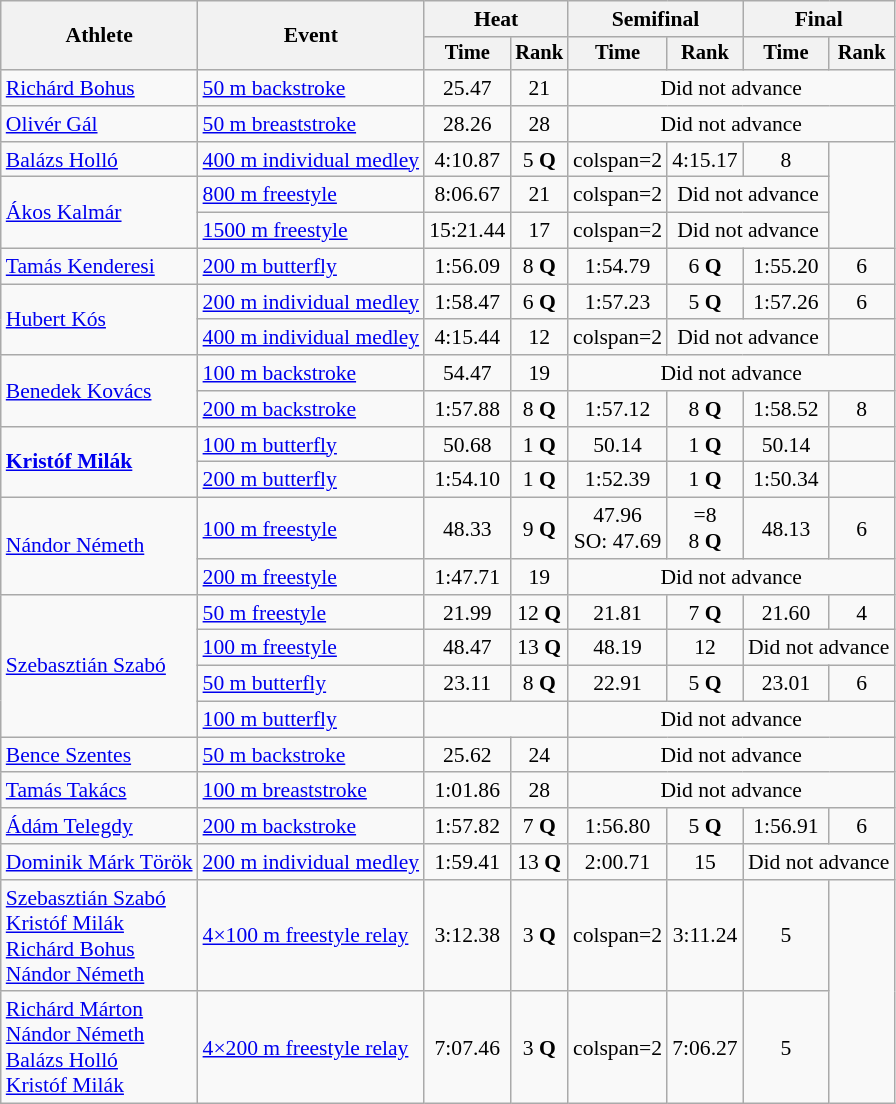<table class="wikitable" style="text-align:center; font-size:90%">
<tr>
<th rowspan="2">Athlete</th>
<th rowspan="2">Event</th>
<th colspan="2">Heat</th>
<th colspan="2">Semifinal</th>
<th colspan="2">Final</th>
</tr>
<tr style="font-size:95%">
<th>Time</th>
<th>Rank</th>
<th>Time</th>
<th>Rank</th>
<th>Time</th>
<th>Rank</th>
</tr>
<tr>
<td align=left><a href='#'>Richárd Bohus</a></td>
<td align=left><a href='#'>50 m backstroke</a></td>
<td>25.47</td>
<td>21</td>
<td colspan=4>Did not advance</td>
</tr>
<tr>
<td align=left><a href='#'>Olivér Gál</a></td>
<td align=left><a href='#'>50 m breaststroke</a></td>
<td>28.26</td>
<td>28</td>
<td colspan=4>Did not advance</td>
</tr>
<tr>
<td align=left><a href='#'>Balázs Holló</a></td>
<td align=left><a href='#'>400 m individual medley</a></td>
<td>4:10.87</td>
<td>5 <strong>Q</strong></td>
<td>colspan=2 </td>
<td>4:15.17</td>
<td>8</td>
</tr>
<tr>
<td align=left rowspan=2><a href='#'>Ákos Kalmár</a></td>
<td align=left><a href='#'>800 m freestyle</a></td>
<td>8:06.67</td>
<td>21</td>
<td>colspan=2 </td>
<td colspan=2>Did not advance</td>
</tr>
<tr>
<td align=left><a href='#'>1500 m freestyle</a></td>
<td>15:21.44</td>
<td>17</td>
<td>colspan=2 </td>
<td colspan=2>Did not advance</td>
</tr>
<tr>
<td align=left><a href='#'>Tamás Kenderesi</a></td>
<td align=left><a href='#'>200 m butterfly</a></td>
<td>1:56.09</td>
<td>8 <strong>Q</strong></td>
<td>1:54.79</td>
<td>6 <strong>Q</strong></td>
<td>1:55.20</td>
<td>6</td>
</tr>
<tr>
<td align=left rowspan=2><a href='#'>Hubert Kós</a></td>
<td align=left><a href='#'>200 m individual medley</a></td>
<td>1:58.47</td>
<td>6 <strong>Q</strong></td>
<td>1:57.23</td>
<td>5 <strong>Q</strong></td>
<td>1:57.26</td>
<td>6</td>
</tr>
<tr>
<td align=left><a href='#'>400 m individual medley</a></td>
<td>4:15.44</td>
<td>12</td>
<td>colspan=2 </td>
<td colspan=2>Did not advance</td>
</tr>
<tr>
<td align=left rowspan=2><a href='#'>Benedek Kovács</a></td>
<td align=left><a href='#'>100 m backstroke</a></td>
<td>54.47</td>
<td>19</td>
<td colspan=4>Did not advance</td>
</tr>
<tr>
<td align=left><a href='#'>200 m backstroke</a></td>
<td>1:57.88</td>
<td>8 <strong>Q</strong></td>
<td>1:57.12</td>
<td>8 <strong>Q</strong></td>
<td>1:58.52</td>
<td>8</td>
</tr>
<tr>
<td align=left rowspan=2><strong><a href='#'>Kristóf Milák</a></strong></td>
<td align=left><a href='#'>100 m butterfly</a></td>
<td>50.68</td>
<td>1 <strong>Q</strong></td>
<td>50.14</td>
<td>1 <strong>Q</strong></td>
<td>50.14</td>
<td></td>
</tr>
<tr>
<td align=left><a href='#'>200 m butterfly</a></td>
<td>1:54.10</td>
<td>1 <strong>Q</strong></td>
<td>1:52.39</td>
<td>1 <strong>Q</strong></td>
<td>1:50.34 </td>
<td></td>
</tr>
<tr>
<td align=left rowspan=2><a href='#'>Nándor Németh</a></td>
<td align=left><a href='#'>100 m freestyle</a></td>
<td>48.33</td>
<td>9 <strong>Q</strong></td>
<td>47.96<br>SO: 47.69</td>
<td>=8<br>8 <strong>Q</strong></td>
<td>48.13</td>
<td>6</td>
</tr>
<tr>
<td align=left><a href='#'>200 m freestyle</a></td>
<td>1:47.71</td>
<td>19</td>
<td colspan=4>Did not advance</td>
</tr>
<tr>
<td align=left rowspan=4><a href='#'>Szebasztián Szabó</a></td>
<td align=left><a href='#'>50 m freestyle</a></td>
<td>21.99</td>
<td>12 <strong>Q</strong></td>
<td>21.81</td>
<td>7 <strong>Q</strong></td>
<td>21.60</td>
<td>4</td>
</tr>
<tr>
<td align=left><a href='#'>100 m freestyle</a></td>
<td>48.47</td>
<td>13 <strong>Q</strong></td>
<td>48.19</td>
<td>12</td>
<td colspan=2>Did not advance</td>
</tr>
<tr>
<td align=left><a href='#'>50 m butterfly</a></td>
<td>23.11</td>
<td>8 <strong>Q</strong></td>
<td>22.91</td>
<td>5 <strong>Q</strong></td>
<td>23.01</td>
<td>6</td>
</tr>
<tr>
<td align=left><a href='#'>100 m butterfly</a></td>
<td colspan=2></td>
<td colspan=4>Did not advance</td>
</tr>
<tr>
<td align=left><a href='#'>Bence Szentes</a></td>
<td align=left><a href='#'>50 m backstroke</a></td>
<td>25.62</td>
<td>24</td>
<td colspan=4>Did not advance</td>
</tr>
<tr>
<td align=left><a href='#'>Tamás Takács</a></td>
<td align=left><a href='#'>100 m breaststroke</a></td>
<td>1:01.86</td>
<td>28</td>
<td colspan=4>Did not advance</td>
</tr>
<tr>
<td align=left><a href='#'>Ádám Telegdy</a></td>
<td align=left><a href='#'>200 m backstroke</a></td>
<td>1:57.82</td>
<td>7 <strong>Q</strong></td>
<td>1:56.80</td>
<td>5 <strong>Q</strong></td>
<td>1:56.91</td>
<td>6</td>
</tr>
<tr>
<td align=left><a href='#'>Dominik Márk Török</a></td>
<td align=left><a href='#'>200 m individual medley</a></td>
<td>1:59.41</td>
<td>13 <strong>Q</strong></td>
<td>2:00.71</td>
<td>15</td>
<td colspan=2>Did not advance</td>
</tr>
<tr>
<td align=left><a href='#'>Szebasztián Szabó</a><br><a href='#'>Kristóf Milák</a><br><a href='#'>Richárd Bohus</a><br><a href='#'>Nándor Németh</a></td>
<td align=left><a href='#'>4×100 m freestyle relay</a></td>
<td>3:12.38</td>
<td>3 <strong>Q</strong></td>
<td>colspan=2 </td>
<td>3:11.24</td>
<td>5</td>
</tr>
<tr>
<td align=left><a href='#'>Richárd Márton</a><br><a href='#'>Nándor Németh</a><br><a href='#'>Balázs Holló</a><br><a href='#'>Kristóf Milák</a></td>
<td align=left><a href='#'>4×200 m freestyle relay</a></td>
<td>7:07.46</td>
<td>3 <strong>Q</strong></td>
<td>colspan=2 </td>
<td>7:06.27</td>
<td>5</td>
</tr>
</table>
